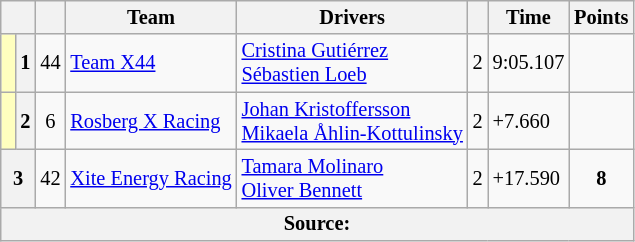<table class="wikitable" style="font-size: 85%">
<tr>
<th scope="col" colspan="2"></th>
<th scope="col"></th>
<th scope="col">Team</th>
<th scope="col">Drivers</th>
<th scope="col"></th>
<th scope="col">Time</th>
<th scope="col">Points</th>
</tr>
<tr>
<td style="background-color:#FFFFBF"> </td>
<th scope=row>1</th>
<td align=center>44</td>
<td> <a href='#'>Team X44</a></td>
<td> <a href='#'>Cristina Gutiérrez</a><br> <a href='#'>Sébastien Loeb</a></td>
<td>2</td>
<td>9:05.107</td>
<td></td>
</tr>
<tr>
<td style="background-color:#FFFFBF"> </td>
<th scope=row>2</th>
<td align=center>6</td>
<td> <a href='#'>Rosberg X Racing</a></td>
<td> <a href='#'>Johan Kristoffersson</a><br> <a href='#'>Mikaela Åhlin-Kottulinsky</a></td>
<td>2</td>
<td>+7.660</td>
<td></td>
</tr>
<tr>
<th scope=row colspan=2>3</th>
<td align=center>42</td>
<td> <a href='#'>Xite Energy Racing</a></td>
<td> <a href='#'>Tamara Molinaro</a><br> <a href='#'>Oliver Bennett</a></td>
<td>2</td>
<td>+17.590</td>
<td align=center><strong>8</strong></td>
</tr>
<tr>
<th colspan="8">Source:</th>
</tr>
</table>
